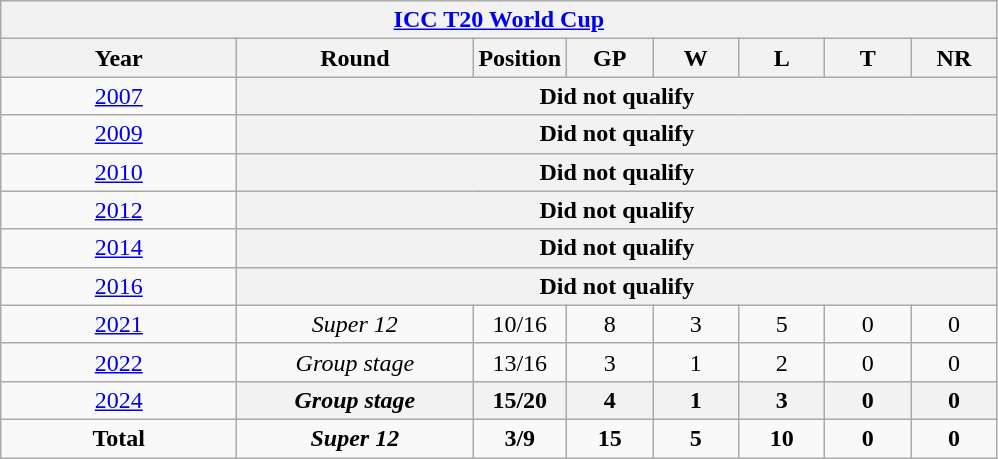<table class="wikitable" style="text-align: center;">
<tr>
<th colspan="8"><a href='#'>ICC T20 World Cup</a></th>
</tr>
<tr>
<th width=150>Year</th>
<th width=150>Round</th>
<th width=50>Position</th>
<th width=50>GP</th>
<th width=50>W</th>
<th width=50>L</th>
<th width=50>T</th>
<th width=50>NR</th>
</tr>
<tr>
<td> <a href='#'>2007</a></td>
<th colspan="7">Did not qualify</th>
</tr>
<tr>
<td> <a href='#'>2009</a></td>
<th colspan="7">Did not qualify</th>
</tr>
<tr>
<td> <a href='#'>2010</a></td>
<th colspan="7">Did not qualify</th>
</tr>
<tr>
<td> <a href='#'>2012</a></td>
<th colspan="7">Did not qualify</th>
</tr>
<tr>
<td> <a href='#'>2014</a></td>
<th colspan="7">Did not qualify</th>
</tr>
<tr>
<td> <a href='#'>2016</a></td>
<th colspan="7">Did not qualify</th>
</tr>
<tr>
<td> <a href='#'>2021</a></td>
<td><em>Super 12</em></td>
<td>10/16</td>
<td>8</td>
<td>3</td>
<td>5</td>
<td>0</td>
<td>0</td>
</tr>
<tr>
<td> <a href='#'>2022</a></td>
<td><em>Group stage</em></td>
<td>13/16</td>
<td>3</td>
<td>1</td>
<td>2</td>
<td>0</td>
<td>0</td>
</tr>
<tr>
<td> <a href='#'>2024</a></td>
<th><em>Group stage</em></th>
<th>15/20</th>
<th>4</th>
<th>1</th>
<th>3</th>
<th>0</th>
<th>0</th>
</tr>
<tr>
<td><strong>Total</strong></td>
<td><strong><em>Super 12</em></strong></td>
<td><strong>3/9</strong></td>
<td><strong>15</strong></td>
<td><strong>5</strong></td>
<td><strong>10</strong></td>
<td><strong>0</strong></td>
<td><strong>0</strong></td>
</tr>
</table>
